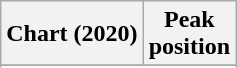<table class="wikitable sortable plainrowheaders" style="text-align:center">
<tr>
<th scope="col">Chart (2020)</th>
<th scope="col">Peak<br>position</th>
</tr>
<tr>
</tr>
<tr>
</tr>
<tr>
</tr>
<tr>
</tr>
<tr>
</tr>
<tr>
</tr>
</table>
